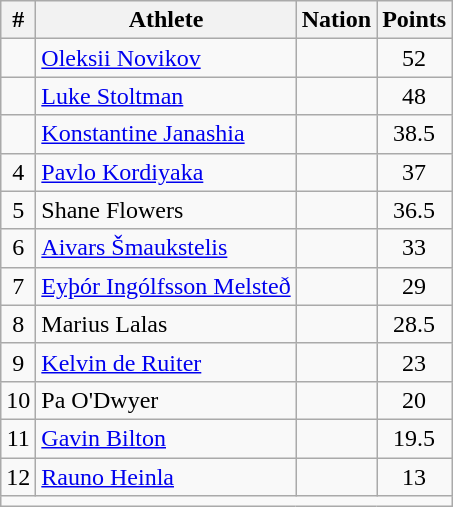<table class="wikitable" style="text-align:center">
<tr>
<th scope="col" style="width: 10px;">#</th>
<th scope="col">Athlete</th>
<th scope="col">Nation</th>
<th scope="col" style="width: 10px;">Points</th>
</tr>
<tr>
<td></td>
<td align=left><a href='#'>Oleksii Novikov</a></td>
<td align=left></td>
<td>52</td>
</tr>
<tr>
<td></td>
<td align=left><a href='#'>Luke Stoltman</a></td>
<td align=left></td>
<td>48</td>
</tr>
<tr>
<td></td>
<td align=left><a href='#'>Konstantine Janashia</a></td>
<td align=left></td>
<td>38.5</td>
</tr>
<tr>
<td>4</td>
<td align=left><a href='#'>Pavlo Kordiyaka</a></td>
<td align=left></td>
<td>37</td>
</tr>
<tr>
<td>5</td>
<td align=left>Shane Flowers</td>
<td align=left></td>
<td>36.5</td>
</tr>
<tr>
<td>6</td>
<td align=left><a href='#'>Aivars Šmaukstelis</a></td>
<td align=left></td>
<td>33</td>
</tr>
<tr>
<td>7</td>
<td align=left><a href='#'>Eyþór Ingólfsson Melsteð</a></td>
<td align=left></td>
<td>29</td>
</tr>
<tr>
<td>8</td>
<td align=left>Marius Lalas</td>
<td align=left></td>
<td>28.5</td>
</tr>
<tr>
<td>9</td>
<td align=left><a href='#'>Kelvin de Ruiter</a></td>
<td align=left></td>
<td>23</td>
</tr>
<tr>
<td>10</td>
<td align=left>Pa O'Dwyer</td>
<td align=left></td>
<td>20</td>
</tr>
<tr>
<td>11</td>
<td align=left><a href='#'>Gavin Bilton</a></td>
<td align=left></td>
<td>19.5</td>
</tr>
<tr>
<td>12</td>
<td align=left><a href='#'>Rauno Heinla</a></td>
<td align=left></td>
<td>13</td>
</tr>
<tr class="sortbottom">
<td colspan="4"></td>
</tr>
</table>
